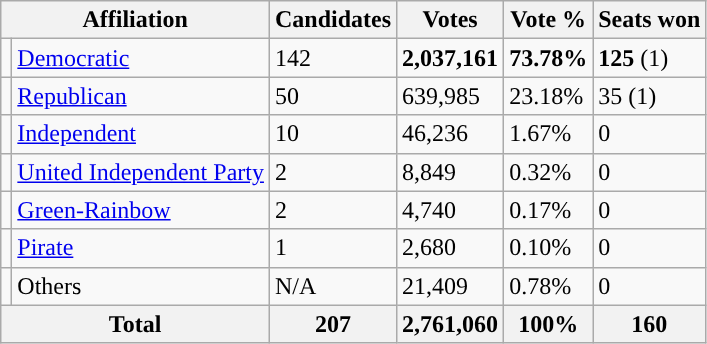<table class="wikitable">
<tr>
<th colspan="2">Affiliation</th>
<th>Candidates</th>
<th>Votes</th>
<th>Vote %</th>
<th>Seats won</th>
</tr>
<tr>
<td style="background-color:"></td>
<td><a href='#'>Democratic</a></td>
<td>142</td>
<td><strong>2,037,161</strong></td>
<td><strong>73.78%</strong></td>
<td><strong>125</strong> (1)</td>
</tr>
<tr>
<td style="background-color:"></td>
<td><a href='#'>Republican</a></td>
<td>50</td>
<td>639,985</td>
<td>23.18%</td>
<td>35 (1)</td>
</tr>
<tr>
<td style="background-color:"></td>
<td><a href='#'>Independent</a></td>
<td>10</td>
<td>46,236</td>
<td>1.67%</td>
<td>0</td>
</tr>
<tr>
<td style="background-color:"></td>
<td><a href='#'>United Independent Party</a></td>
<td>2</td>
<td>8,849</td>
<td>0.32%</td>
<td>0</td>
</tr>
<tr>
<td style="background-color:"></td>
<td><a href='#'>Green-Rainbow</a></td>
<td>2</td>
<td>4,740</td>
<td>0.17%</td>
<td>0</td>
</tr>
<tr>
<td style="background-color:"></td>
<td><a href='#'>Pirate</a></td>
<td>1</td>
<td>2,680</td>
<td>0.10%</td>
<td>0</td>
</tr>
<tr>
<td></td>
<td>Others</td>
<td>N/A</td>
<td>21,409</td>
<td>0.78%</td>
<td>0</td>
</tr>
<tr>
<th colspan="2">Total</th>
<th>207</th>
<th>2,761,060</th>
<th>100%</th>
<th>160</th>
</tr>
</table>
